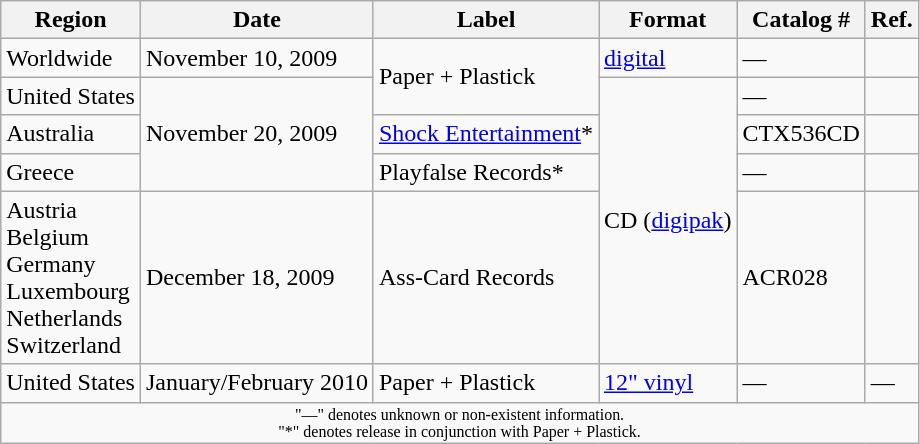<table class="wikitable">
<tr>
<th scope="col">Region</th>
<th scope="col">Date</th>
<th scope="col">Label</th>
<th scope="col">Format</th>
<th scope="col">Catalog #</th>
<th scope="col">Ref.</th>
</tr>
<tr>
<td>Worldwide</td>
<td>November 10, 2009</td>
<td rowspan="2">Paper + Plastick</td>
<td><a href='#'>digital</a></td>
<td>—</td>
<td></td>
</tr>
<tr>
<td>United States</td>
<td rowspan="3">November 20, 2009</td>
<td rowspan="4">CD (<a href='#'>digipak</a>)</td>
<td>—</td>
<td></td>
</tr>
<tr>
<td>Australia</td>
<td><a href='#'>Shock Entertainment</a>*</td>
<td>CTX536CD</td>
<td></td>
</tr>
<tr>
<td>Greece</td>
<td>Playfalse Records*</td>
<td>—</td>
<td></td>
</tr>
<tr>
<td>Austria<br>Belgium<br>Germany<br>Luxembourg<br>Netherlands<br>Switzerland</td>
<td>December 18, 2009</td>
<td>Ass-Card Records</td>
<td>ACR028</td>
<td></td>
</tr>
<tr>
<td>United States</td>
<td>January/February 2010</td>
<td>Paper + Plastick</td>
<td><a href='#'>12" vinyl</a></td>
<td>—</td>
<td>—</td>
</tr>
<tr>
<td align="center" colspan="6" style="font-size: 8pt">"—" denotes unknown or non-existent information.<br>"*" denotes release in conjunction with Paper + Plastick.</td>
</tr>
</table>
